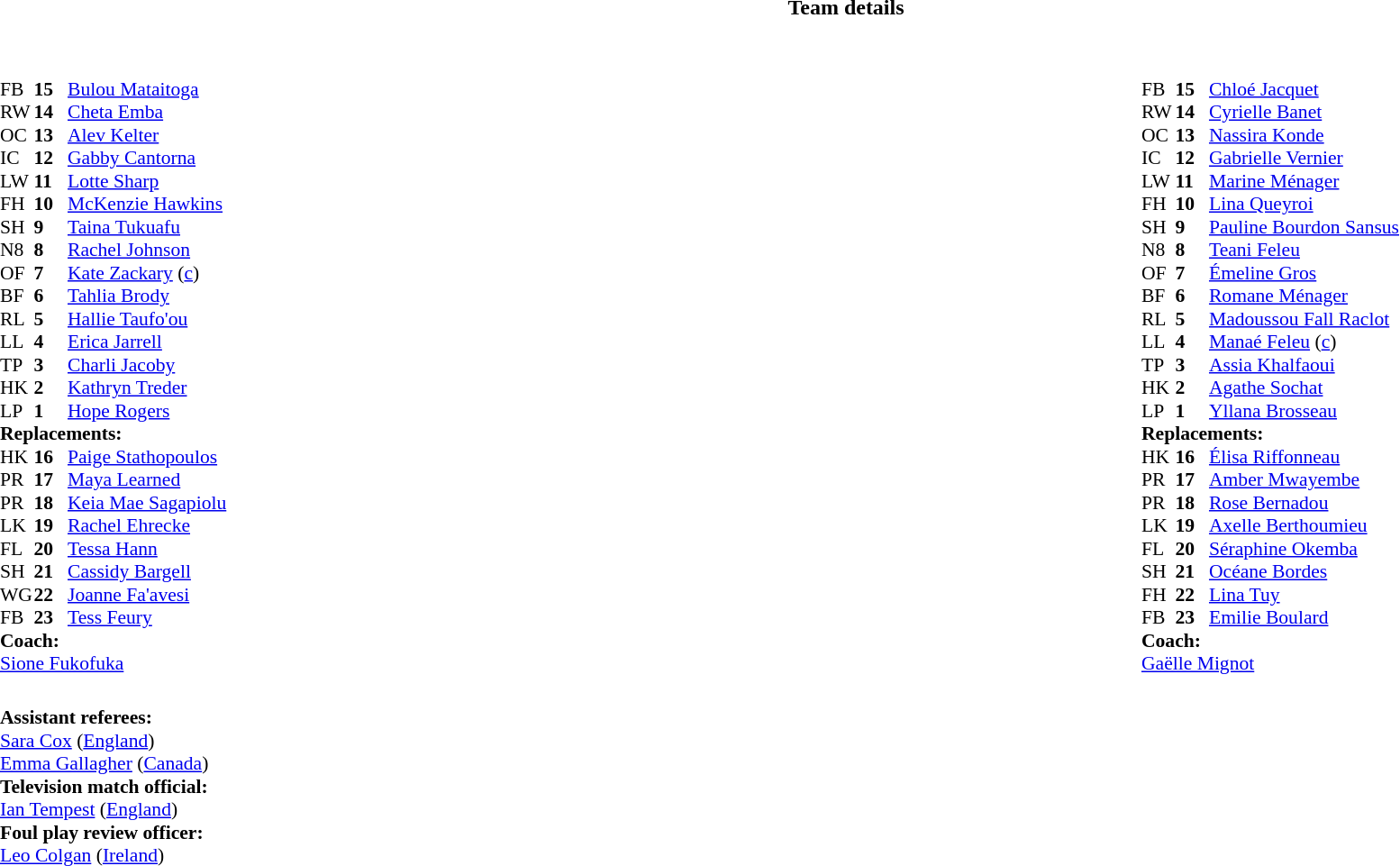<table border="0" style="width:100%;" class="collapsible collapsed">
<tr>
<th>Team details</th>
</tr>
<tr>
<td><br><table width="100%">
<tr>
<td style="vertical-align:top; width:50%"><br><table style="font-size: 90%" cellspacing="0" cellpadding="0">
<tr>
<th width="25"></th>
<th width="25"></th>
</tr>
<tr>
<td>FB</td>
<td><strong>15</strong></td>
<td><a href='#'>Bulou Mataitoga</a></td>
<td></td>
<td></td>
</tr>
<tr>
<td>RW</td>
<td><strong>14</strong></td>
<td><a href='#'>Cheta Emba</a></td>
<td></td>
<td></td>
</tr>
<tr>
<td>OC</td>
<td><strong>13</strong></td>
<td><a href='#'>Alev Kelter</a></td>
<td></td>
<td></td>
</tr>
<tr>
<td>IC</td>
<td><strong>12</strong></td>
<td><a href='#'>Gabby Cantorna</a></td>
<td></td>
<td></td>
</tr>
<tr>
<td>LW</td>
<td><strong>11</strong></td>
<td><a href='#'>Lotte Sharp</a></td>
<td></td>
<td></td>
</tr>
<tr>
<td>FH</td>
<td><strong>10</strong></td>
<td><a href='#'>McKenzie Hawkins</a></td>
<td></td>
<td></td>
</tr>
<tr>
<td>SH</td>
<td><strong>9</strong></td>
<td><a href='#'>Taina Tukuafu</a></td>
<td></td>
<td></td>
</tr>
<tr>
<td>N8</td>
<td><strong>8</strong></td>
<td><a href='#'>Rachel Johnson</a></td>
<td></td>
<td></td>
</tr>
<tr>
<td>OF</td>
<td><strong>7</strong></td>
<td><a href='#'>Kate Zackary</a> (<a href='#'>c</a>)</td>
<td></td>
<td></td>
</tr>
<tr>
<td>BF</td>
<td><strong>6</strong></td>
<td><a href='#'>Tahlia Brody</a></td>
<td></td>
<td></td>
</tr>
<tr>
<td>RL</td>
<td><strong>5</strong></td>
<td><a href='#'>Hallie Taufo'ou</a></td>
<td></td>
<td></td>
</tr>
<tr>
<td>LL</td>
<td><strong>4</strong></td>
<td><a href='#'>Erica Jarrell</a></td>
<td></td>
<td></td>
</tr>
<tr>
<td>TP</td>
<td><strong>3</strong></td>
<td><a href='#'>Charli Jacoby</a></td>
<td></td>
<td></td>
</tr>
<tr>
<td>HK</td>
<td><strong>2</strong></td>
<td><a href='#'>Kathryn Treder</a></td>
<td></td>
<td></td>
</tr>
<tr>
<td>LP</td>
<td><strong>1</strong></td>
<td><a href='#'>Hope Rogers</a></td>
<td></td>
<td></td>
</tr>
<tr>
<td colspan=3><strong>Replacements:</strong></td>
</tr>
<tr>
<td>HK</td>
<td><strong>16</strong></td>
<td><a href='#'>Paige Stathopoulos</a></td>
<td></td>
<td></td>
</tr>
<tr>
<td>PR</td>
<td><strong>17</strong></td>
<td><a href='#'>Maya Learned</a></td>
<td></td>
<td></td>
</tr>
<tr>
<td>PR</td>
<td><strong>18</strong></td>
<td><a href='#'>Keia Mae Sagapiolu</a></td>
<td></td>
<td></td>
</tr>
<tr>
<td>LK</td>
<td><strong>19</strong></td>
<td><a href='#'>Rachel Ehrecke</a></td>
<td></td>
<td></td>
</tr>
<tr>
<td>FL</td>
<td><strong>20</strong></td>
<td><a href='#'>Tessa Hann</a></td>
<td></td>
<td></td>
</tr>
<tr>
<td>SH</td>
<td><strong>21</strong></td>
<td><a href='#'>Cassidy Bargell</a></td>
<td></td>
<td></td>
</tr>
<tr>
<td>WG</td>
<td><strong>22</strong></td>
<td><a href='#'>Joanne Fa'avesi</a></td>
<td></td>
<td></td>
</tr>
<tr>
<td>FB</td>
<td><strong>23</strong></td>
<td><a href='#'>Tess Feury</a></td>
<td></td>
<td></td>
</tr>
<tr>
<td colspan=3><strong>Coach:</strong></td>
</tr>
<tr>
<td colspan="4"> <a href='#'>Sione Fukofuka</a></td>
</tr>
<tr>
</tr>
</table>
</td>
<td style="vertical-align:top; width:50%"><br><table style="font-size: 90%" cellspacing="0" cellpadding="0" align="center">
<tr>
<th width="25"></th>
<th width="25"></th>
</tr>
<tr>
<td>FB</td>
<td><strong>15</strong></td>
<td><a href='#'>Chloé Jacquet</a></td>
<td></td>
<td></td>
</tr>
<tr>
<td>RW</td>
<td><strong>14</strong></td>
<td><a href='#'>Cyrielle Banet</a></td>
<td></td>
<td></td>
</tr>
<tr>
<td>OC</td>
<td><strong>13</strong></td>
<td><a href='#'>Nassira Konde</a></td>
<td></td>
<td></td>
</tr>
<tr>
<td>IC</td>
<td><strong>12</strong></td>
<td><a href='#'>Gabrielle Vernier</a></td>
<td></td>
<td></td>
</tr>
<tr>
<td>LW</td>
<td><strong>11</strong></td>
<td><a href='#'>Marine Ménager</a></td>
<td></td>
<td></td>
</tr>
<tr>
<td>FH</td>
<td><strong>10</strong></td>
<td><a href='#'>Lina Queyroi</a></td>
<td></td>
<td></td>
</tr>
<tr>
<td>SH</td>
<td><strong>9</strong></td>
<td><a href='#'>Pauline Bourdon Sansus</a></td>
<td></td>
<td></td>
</tr>
<tr>
<td>N8</td>
<td><strong>8</strong></td>
<td><a href='#'>Teani Feleu</a></td>
<td></td>
<td></td>
</tr>
<tr>
<td>OF</td>
<td><strong>7</strong></td>
<td><a href='#'>Émeline Gros</a></td>
<td></td>
<td></td>
</tr>
<tr>
<td>BF</td>
<td><strong>6</strong></td>
<td><a href='#'>Romane Ménager</a></td>
<td></td>
<td></td>
</tr>
<tr>
<td>RL</td>
<td><strong>5</strong></td>
<td><a href='#'>Madoussou Fall Raclot</a></td>
<td></td>
<td></td>
</tr>
<tr>
<td>LL</td>
<td><strong>4</strong></td>
<td><a href='#'>Manaé Feleu</a> (<a href='#'>c</a>)</td>
<td></td>
<td></td>
</tr>
<tr>
<td>TP</td>
<td><strong>3</strong></td>
<td><a href='#'>Assia Khalfaoui</a></td>
<td></td>
<td></td>
</tr>
<tr>
<td>HK</td>
<td><strong>2</strong></td>
<td><a href='#'>Agathe Sochat</a></td>
<td></td>
<td></td>
</tr>
<tr>
<td>LP</td>
<td><strong>1</strong></td>
<td><a href='#'>Yllana Brosseau</a></td>
<td></td>
<td></td>
</tr>
<tr>
<td colspan=3><strong>Replacements:</strong></td>
</tr>
<tr>
<td>HK</td>
<td><strong>16</strong></td>
<td><a href='#'>Élisa Riffonneau</a></td>
<td></td>
<td></td>
</tr>
<tr>
<td>PR</td>
<td><strong>17</strong></td>
<td><a href='#'>Amber Mwayembe</a></td>
<td></td>
<td></td>
</tr>
<tr>
<td>PR</td>
<td><strong>18</strong></td>
<td><a href='#'>Rose Bernadou</a></td>
<td></td>
<td></td>
</tr>
<tr>
<td>LK</td>
<td><strong>19</strong></td>
<td><a href='#'>Axelle Berthoumieu</a></td>
<td></td>
<td></td>
</tr>
<tr>
<td>FL</td>
<td><strong>20</strong></td>
<td><a href='#'>Séraphine Okemba</a></td>
<td></td>
<td></td>
</tr>
<tr>
<td>SH</td>
<td><strong>21</strong></td>
<td><a href='#'>Océane Bordes</a></td>
<td></td>
<td></td>
</tr>
<tr>
<td>FH</td>
<td><strong>22</strong></td>
<td><a href='#'>Lina Tuy</a></td>
<td></td>
<td></td>
</tr>
<tr>
<td>FB</td>
<td><strong>23</strong></td>
<td><a href='#'>Emilie Boulard</a></td>
<td></td>
<td></td>
</tr>
<tr>
<td colspan=3><strong>Coach:</strong></td>
</tr>
<tr>
<td colspan="4"> <a href='#'>Gaëlle Mignot</a></td>
</tr>
</table>
</td>
</tr>
</table>
<table width=100% style="font-size: 90%">
<tr>
<td><br><strong>Assistant referees:</strong>
<br><a href='#'>Sara Cox</a> (<a href='#'>England</a>)
<br><a href='#'>Emma Gallagher</a> (<a href='#'>Canada</a>)
<br><strong>Television match official:</strong>
<br><a href='#'>Ian Tempest</a> (<a href='#'>England</a>)
<br><strong>Foul play review officer:</strong>
<br><a href='#'>Leo Colgan</a> (<a href='#'>Ireland</a>)</td>
</tr>
</table>
</td>
</tr>
</table>
